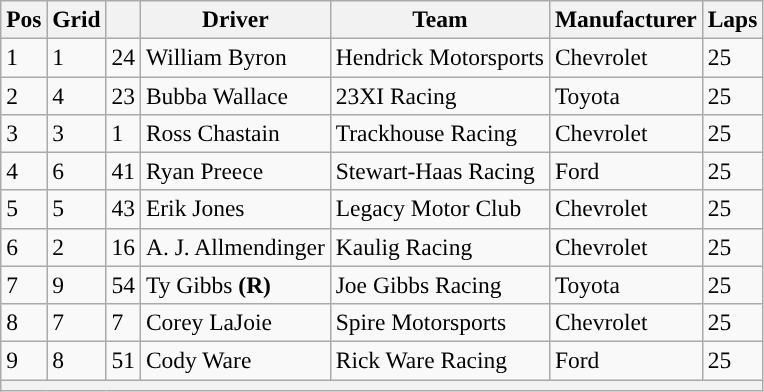<table class="wikitable" style="font-size:98%">
<tr>
<th>Pos</th>
<th>Grid</th>
<th></th>
<th>Driver</th>
<th>Team</th>
<th>Manufacturer</th>
<th>Laps</th>
</tr>
<tr>
<td>1</td>
<td>1</td>
<td>24</td>
<td>William Byron</td>
<td>Hendrick Motorsports</td>
<td>Chevrolet</td>
<td>25</td>
</tr>
<tr>
<td>2</td>
<td>4</td>
<td>23</td>
<td>Bubba Wallace</td>
<td>23XI Racing</td>
<td>Toyota</td>
<td>25</td>
</tr>
<tr>
<td>3</td>
<td>3</td>
<td>1</td>
<td>Ross Chastain</td>
<td>Trackhouse Racing</td>
<td>Chevrolet</td>
<td>25</td>
</tr>
<tr>
<td>4</td>
<td>6</td>
<td>41</td>
<td>Ryan Preece</td>
<td>Stewart-Haas Racing</td>
<td>Ford</td>
<td>25</td>
</tr>
<tr>
<td>5</td>
<td>5</td>
<td>43</td>
<td>Erik Jones</td>
<td>Legacy Motor Club</td>
<td>Chevrolet</td>
<td>25</td>
</tr>
<tr>
<td>6</td>
<td>2</td>
<td>16</td>
<td>A. J. Allmendinger</td>
<td>Kaulig Racing</td>
<td>Chevrolet</td>
<td>25</td>
</tr>
<tr>
<td>7</td>
<td>9</td>
<td>54</td>
<td>Ty Gibbs <strong>(R)</strong></td>
<td>Joe Gibbs Racing</td>
<td>Toyota</td>
<td>25</td>
</tr>
<tr>
<td>8</td>
<td>7</td>
<td>7</td>
<td>Corey LaJoie</td>
<td>Spire Motorsports</td>
<td>Chevrolet</td>
<td>25</td>
</tr>
<tr>
<td>9</td>
<td>8</td>
<td>51</td>
<td>Cody Ware</td>
<td>Rick Ware Racing</td>
<td>Ford</td>
<td>25</td>
</tr>
<tr>
<th colspan="7"></th>
</tr>
</table>
